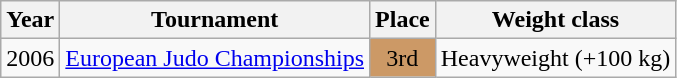<table class=wikitable>
<tr>
<th>Year</th>
<th>Tournament</th>
<th>Place</th>
<th>Weight class</th>
</tr>
<tr>
<td>2006</td>
<td><a href='#'>European Judo Championships</a></td>
<td bgcolor="cc9966" align="center">3rd</td>
<td>Heavyweight (+100 kg)</td>
</tr>
</table>
